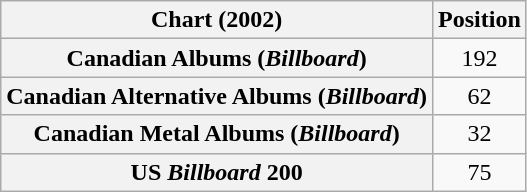<table class="wikitable sortable plainrowheaders" style="text-align:center">
<tr>
<th scope="col">Chart (2002)</th>
<th scope="col">Position</th>
</tr>
<tr>
<th scope="row">Canadian Albums (<em>Billboard</em>)</th>
<td>192</td>
</tr>
<tr>
<th scope="row">Canadian Alternative Albums (<em>Billboard</em>)</th>
<td>62</td>
</tr>
<tr>
<th scope="row">Canadian Metal Albums (<em>Billboard</em>)</th>
<td>32</td>
</tr>
<tr>
<th scope="row">US <em>Billboard</em> 200</th>
<td>75</td>
</tr>
</table>
